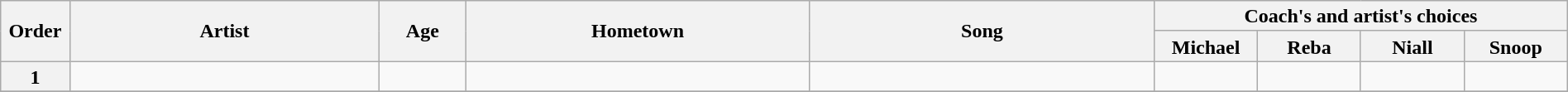<table class="wikitable" style="text-align:center; line-height:17px; width:100%">
<tr>
<th scope="col" rowspan="2" style="width:04%">Order</th>
<th scope="col" rowspan="2" style="width:18%">Artist</th>
<th scope="col" rowspan="2" style="width:05%">Age</th>
<th scope="col" rowspan="2" style="width:20%">Hometown</th>
<th scope="col" rowspan="2" style="width:20%">Song</th>
<th scope="col" colspan="4" style="width:24%">Coach's and artist's choices</th>
</tr>
<tr>
<th style="width:06%">Michael</th>
<th style="width:06%">Reba</th>
<th style="width:06%">Niall</th>
<th style="width:06%">Snoop</th>
</tr>
<tr>
<th>1</th>
<td></td>
<td></td>
<td></td>
<td></td>
<td></td>
<td></td>
<td></td>
<td></td>
</tr>
<tr>
</tr>
</table>
